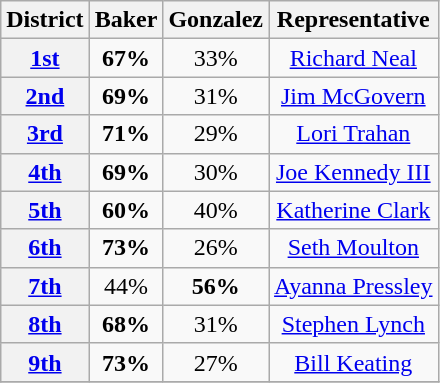<table class=wikitable>
<tr>
<th>District</th>
<th>Baker</th>
<th>Gonzalez</th>
<th>Representative</th>
</tr>
<tr align=center>
<th><a href='#'>1st</a></th>
<td><strong>67%</strong></td>
<td>33%</td>
<td><a href='#'>Richard Neal</a></td>
</tr>
<tr align=center>
<th><a href='#'>2nd</a></th>
<td><strong>69%</strong></td>
<td>31%</td>
<td><a href='#'>Jim McGovern</a></td>
</tr>
<tr align=center>
<th><a href='#'>3rd</a></th>
<td><strong>71%</strong></td>
<td>29%</td>
<td><a href='#'>Lori Trahan</a></td>
</tr>
<tr align=center>
<th><a href='#'>4th</a></th>
<td><strong>69%</strong></td>
<td>30%</td>
<td><a href='#'>Joe Kennedy III</a></td>
</tr>
<tr align=center>
<th><a href='#'>5th</a></th>
<td><strong>60%</strong></td>
<td>40%</td>
<td><a href='#'>Katherine Clark</a></td>
</tr>
<tr align=center>
<th><a href='#'>6th</a></th>
<td><strong>73%</strong></td>
<td>26%</td>
<td><a href='#'>Seth Moulton</a></td>
</tr>
<tr align=center>
<th><a href='#'>7th</a></th>
<td>44%</td>
<td><strong>56%</strong></td>
<td><a href='#'>Ayanna Pressley</a></td>
</tr>
<tr align=center>
<th><a href='#'>8th</a></th>
<td><strong>68%</strong></td>
<td>31%</td>
<td><a href='#'>Stephen Lynch</a></td>
</tr>
<tr align=center>
<th><a href='#'>9th</a></th>
<td><strong>73%</strong></td>
<td>27%</td>
<td><a href='#'>Bill Keating</a></td>
</tr>
<tr align=center>
</tr>
</table>
